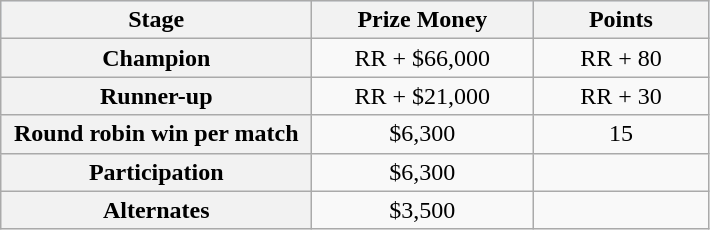<table class=wikitable style=text-align:center>
<tr bgcolor="#d1e4fd">
<th width="200">Stage</th>
<th width="140">Prize Money</th>
<th width="110">Points</th>
</tr>
<tr align="center">
<th>Champion</th>
<td>RR + $66,000</td>
<td>RR + 80</td>
</tr>
<tr align="center">
<th>Runner-up</th>
<td>RR + $21,000</td>
<td>RR + 30</td>
</tr>
<tr align="center">
<th>Round robin win per match</th>
<td>$6,300</td>
<td>15</td>
</tr>
<tr align="center">
<th>Participation</th>
<td>$6,300</td>
<td></td>
</tr>
<tr align="center">
<th>Alternates</th>
<td>$3,500</td>
<td></td>
</tr>
</table>
